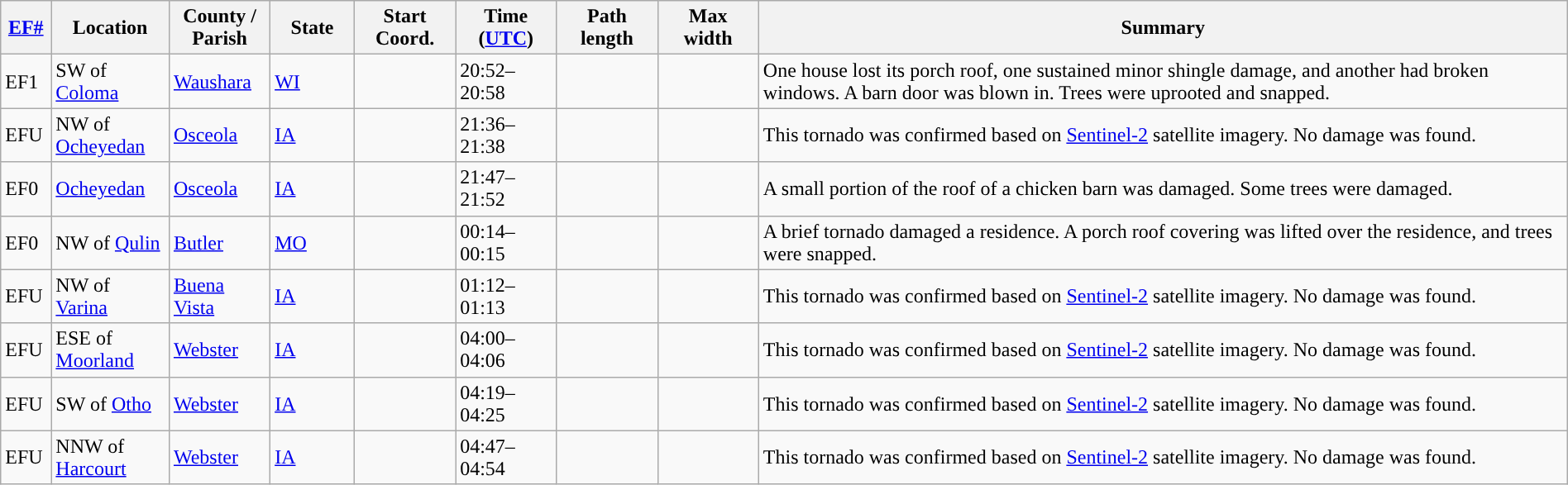<table class="wikitable sortable" style="width:100%;">
<tr>
<th scope="col"  style="width:3%; text-align:center;"><a href='#'>EF#</a></th>
<th scope="col"  style="width:7%; text-align:center;" class="unsortable">Location</th>
<th scope="col"  style="width:6%; text-align:center;" class="unsortable">County / Parish</th>
<th scope="col"  style="width:5%; text-align:center;">State</th>
<th scope="col"  style="width:6%; text-align:center;">Start Coord.</th>
<th scope="col"  style="width:6%; text-align:center;">Time (<a href='#'>UTC</a>)</th>
<th scope="col"  style="width:6%; text-align:center;">Path length</th>
<th scope="col"  style="width:6%; text-align:center;">Max width</th>
<th scope="col" class="unsortable" style="width:48%; text-align:center;">Summary</th>
</tr>
<tr>
<td>EF1</td>
<td>SW of <a href='#'>Coloma</a></td>
<td><a href='#'>Waushara</a></td>
<td><a href='#'>WI</a></td>
<td></td>
<td>20:52–20:58</td>
<td></td>
<td></td>
<td>One house lost its porch roof, one sustained minor shingle damage, and another had broken windows. A barn door was blown in. Trees were uprooted and snapped.</td>
</tr>
<tr>
<td>EFU</td>
<td>NW of <a href='#'>Ocheyedan</a></td>
<td><a href='#'>Osceola</a></td>
<td><a href='#'>IA</a></td>
<td></td>
<td>21:36–21:38</td>
<td></td>
<td></td>
<td>This tornado was confirmed based on <a href='#'>Sentinel-2</a> satellite imagery. No damage was found.</td>
</tr>
<tr>
<td>EF0</td>
<td><a href='#'>Ocheyedan</a></td>
<td><a href='#'>Osceola</a></td>
<td><a href='#'>IA</a></td>
<td></td>
<td>21:47–21:52</td>
<td></td>
<td></td>
<td>A small portion of the roof of a chicken barn was damaged. Some trees were damaged.</td>
</tr>
<tr>
<td>EF0</td>
<td>NW of <a href='#'>Qulin</a></td>
<td><a href='#'>Butler</a></td>
<td><a href='#'>MO</a></td>
<td></td>
<td>00:14–00:15</td>
<td></td>
<td></td>
<td>A brief tornado damaged a residence. A porch roof covering was lifted over the residence, and trees were snapped.</td>
</tr>
<tr>
<td>EFU</td>
<td>NW of <a href='#'>Varina</a></td>
<td><a href='#'>Buena Vista</a></td>
<td><a href='#'>IA</a></td>
<td></td>
<td>01:12–01:13</td>
<td></td>
<td></td>
<td>This tornado was confirmed based on <a href='#'>Sentinel-2</a> satellite imagery. No damage was found.</td>
</tr>
<tr>
<td>EFU</td>
<td>ESE of <a href='#'>Moorland</a></td>
<td><a href='#'>Webster</a></td>
<td><a href='#'>IA</a></td>
<td></td>
<td>04:00–04:06</td>
<td></td>
<td></td>
<td>This tornado was confirmed based on <a href='#'>Sentinel-2</a> satellite imagery. No damage was found.</td>
</tr>
<tr>
<td>EFU</td>
<td>SW of <a href='#'>Otho</a></td>
<td><a href='#'>Webster</a></td>
<td><a href='#'>IA</a></td>
<td></td>
<td>04:19–04:25</td>
<td></td>
<td></td>
<td>This tornado was confirmed based on <a href='#'>Sentinel-2</a> satellite imagery. No damage was found.</td>
</tr>
<tr>
<td>EFU</td>
<td>NNW of <a href='#'>Harcourt</a></td>
<td><a href='#'>Webster</a></td>
<td><a href='#'>IA</a></td>
<td></td>
<td>04:47–04:54</td>
<td></td>
<td></td>
<td>This tornado was confirmed based on <a href='#'>Sentinel-2</a> satellite imagery. No damage was found.</td>
</tr>
</table>
